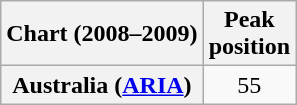<table class="wikitable plainrowheaders">
<tr>
<th>Chart (2008–2009)</th>
<th>Peak<br>position</th>
</tr>
<tr>
<th scope="row">Australia (<a href='#'>ARIA</a>)</th>
<td align="center">55</td>
</tr>
</table>
